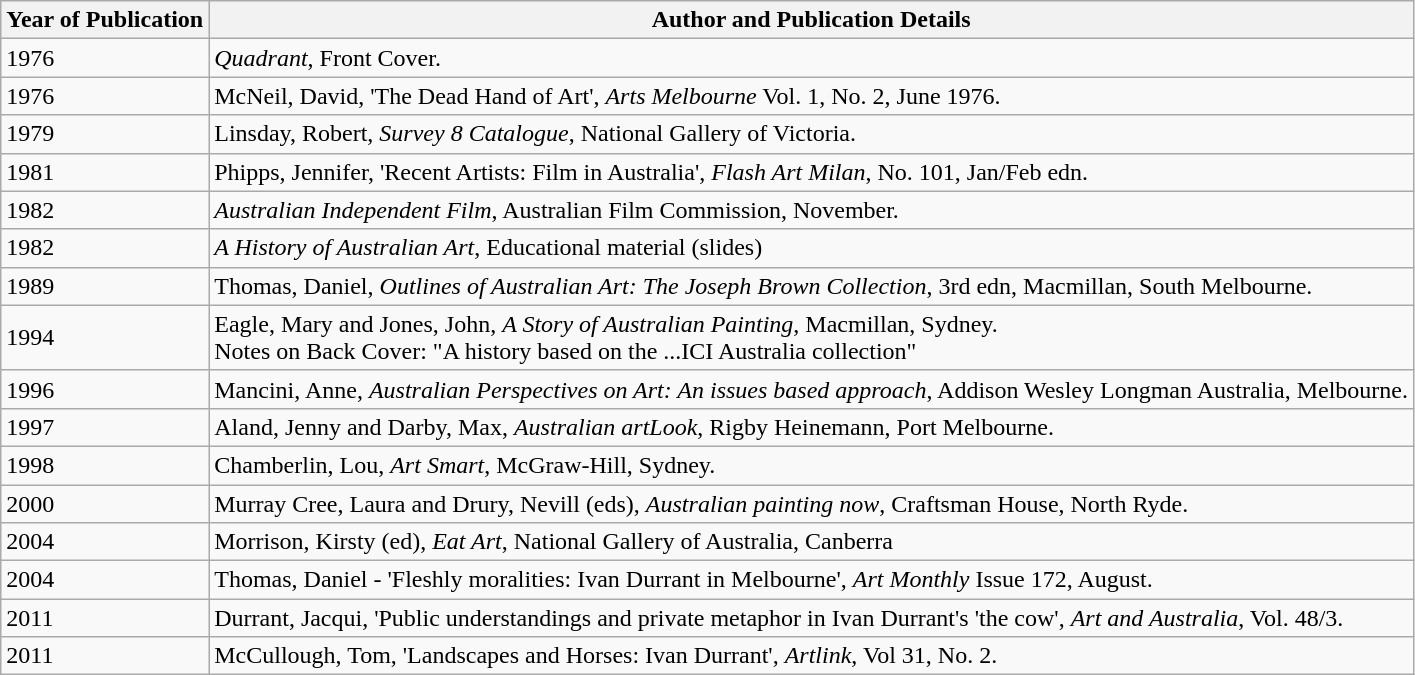<table class="wikitable">
<tr>
<th>Year of Publication</th>
<th>Author and Publication Details</th>
</tr>
<tr>
<td>1976</td>
<td><em>Quadrant</em>, Front Cover.</td>
</tr>
<tr>
<td>1976</td>
<td>McNeil, David, 'The Dead Hand of Art', <em>Arts Melbourne</em> Vol. 1, No. 2, June 1976.</td>
</tr>
<tr>
<td>1979</td>
<td>Linsday, Robert, <em>Survey 8 Catalogue</em>, National Gallery of Victoria.</td>
</tr>
<tr>
<td>1981</td>
<td>Phipps, Jennifer, 'Recent Artists: Film in Australia', <em>Flash Art Milan</em>, No. 101, Jan/Feb edn.</td>
</tr>
<tr>
<td>1982</td>
<td><em>Australian Independent Film</em>, Australian Film Commission, November.</td>
</tr>
<tr>
<td>1982</td>
<td><em>A History of Australian Art</em>, Educational material (slides)</td>
</tr>
<tr>
<td>1989</td>
<td>Thomas, Daniel, <em>Outlines of Australian Art: The Joseph Brown Collection</em>, 3rd edn, Macmillan, South Melbourne.</td>
</tr>
<tr>
<td>1994</td>
<td>Eagle, Mary  and Jones, John,  <em>A Story of Australian Painting</em>, Macmillan, Sydney.<br>	Notes on Back Cover: "A history based on the ...ICI  Australia collection"</td>
</tr>
<tr>
<td>1996</td>
<td>Mancini, Anne, <em>Australian Perspectives on Art: An issues based approach</em>, Addison Wesley Longman Australia, Melbourne.</td>
</tr>
<tr>
<td>1997</td>
<td>Aland, Jenny and Darby, Max, <em>Australian artLook</em>, Rigby Heinemann, Port Melbourne.</td>
</tr>
<tr>
<td>1998</td>
<td>Chamberlin, Lou, <em>Art Smart</em>, McGraw-Hill, Sydney.</td>
</tr>
<tr>
<td>2000</td>
<td>Murray Cree, Laura and Drury, Nevill (eds), <em>Australian painting now</em>, Craftsman House, North Ryde.</td>
</tr>
<tr>
<td>2004</td>
<td>Morrison, Kirsty (ed), <em>Eat Art</em>, National Gallery of Australia, Canberra</td>
</tr>
<tr>
<td>2004</td>
<td>Thomas, Daniel - 'Fleshly moralities: Ivan Durrant in Melbourne', <em>Art Monthly</em> Issue 172, August.</td>
</tr>
<tr>
<td>2011</td>
<td>Durrant, Jacqui, 'Public understandings and private metaphor in Ivan Durrant's 'the cow', <em>Art and Australia</em>, Vol. 48/3.</td>
</tr>
<tr>
<td>2011</td>
<td>McCullough, Tom, 'Landscapes and Horses: Ivan Durrant', <em>Artlink</em>, Vol 31, No. 2.</td>
</tr>
</table>
